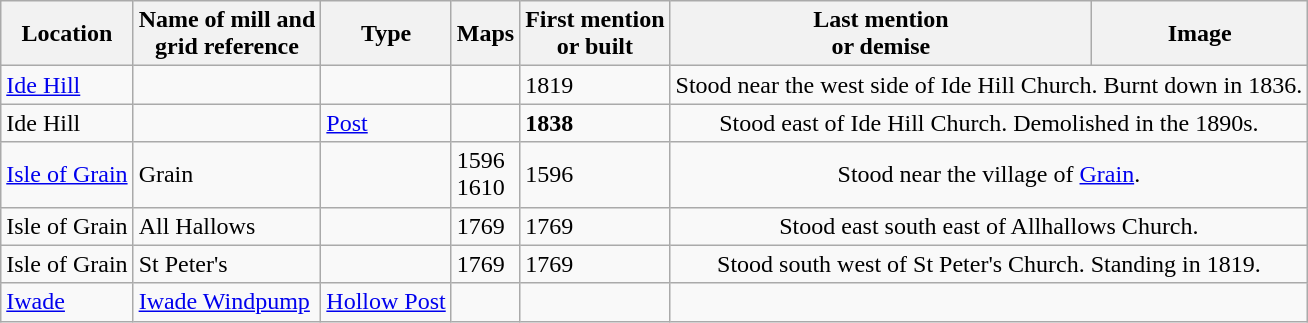<table class="wikitable">
<tr>
<th>Location</th>
<th>Name of mill and<br>grid reference</th>
<th>Type</th>
<th>Maps</th>
<th>First mention<br>or built</th>
<th>Last mention<br> or demise</th>
<th>Image</th>
</tr>
<tr>
<td><a href='#'>Ide Hill</a></td>
<td></td>
<td></td>
<td></td>
<td>1819</td>
<td colspan="2" style="text-align:center;">Stood near the west side of Ide Hill Church. Burnt down in 1836.</td>
</tr>
<tr>
<td>Ide Hill</td>
<td></td>
<td><a href='#'>Post</a></td>
<td></td>
<td><strong>1838</strong></td>
<td colspan="2" style="text-align:center;">Stood  east of Ide Hill Church. Demolished in the 1890s.</td>
</tr>
<tr>
<td><a href='#'>Isle of Grain</a></td>
<td>Grain</td>
<td></td>
<td>1596<br>1610</td>
<td>1596</td>
<td colspan="2" style="text-align:center;">Stood near the village of <a href='#'>Grain</a>.</td>
</tr>
<tr>
<td>Isle of Grain</td>
<td>All Hallows</td>
<td></td>
<td>1769</td>
<td>1769</td>
<td colspan="2" style="text-align:center;">Stood  east south east of Allhallows Church.</td>
</tr>
<tr>
<td>Isle of Grain</td>
<td>St Peter's</td>
<td></td>
<td>1769</td>
<td>1769</td>
<td colspan="2" style="text-align:center;">Stood  south west of St Peter's Church. Standing in 1819.</td>
</tr>
<tr>
<td><a href='#'>Iwade</a></td>
<td><a href='#'>Iwade Windpump</a><br></td>
<td><a href='#'>Hollow Post</a></td>
<td></td>
<td></td>
<td colspan="2" style="text-align:center;"><br></td>
</tr>
</table>
